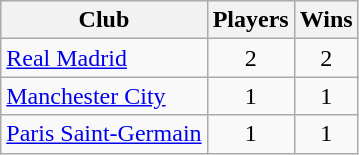<table class="wikitable">
<tr>
<th>Club</th>
<th>Players</th>
<th>Wins</th>
</tr>
<tr>
<td> <a href='#'>Real Madrid</a></td>
<td align=center>2</td>
<td align=center>2</td>
</tr>
<tr>
<td> <a href='#'>Manchester City</a></td>
<td align=center>1</td>
<td align=center>1</td>
</tr>
<tr>
<td> <a href='#'> Paris Saint-Germain</a></td>
<td align=center>1</td>
<td align=center>1</td>
</tr>
</table>
